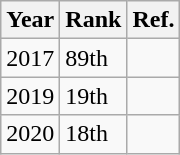<table class="wikitable sortable">
<tr>
<th>Year</th>
<th>Rank</th>
<th>Ref.</th>
</tr>
<tr>
<td>2017</td>
<td>89th</td>
<td></td>
</tr>
<tr>
<td>2019</td>
<td>19th</td>
<td></td>
</tr>
<tr>
<td>2020</td>
<td>18th</td>
<td></td>
</tr>
</table>
